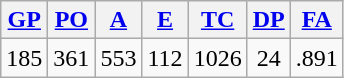<table class="wikitable">
<tr>
<th><a href='#'>GP</a></th>
<th><a href='#'>PO</a></th>
<th><a href='#'>A</a></th>
<th><a href='#'>E</a></th>
<th><a href='#'>TC</a></th>
<th><a href='#'>DP</a></th>
<th><a href='#'>FA</a></th>
</tr>
<tr align=center>
<td>185</td>
<td>361</td>
<td>553</td>
<td>112</td>
<td>1026</td>
<td>24</td>
<td>.891</td>
</tr>
</table>
